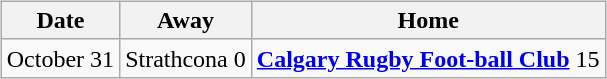<table cellspacing="10">
<tr>
<td valign="top"><br><table class="wikitable">
<tr>
<th>Date</th>
<th>Away</th>
<th>Home</th>
</tr>
<tr>
<td>October 31</td>
<td>Strathcona 0</td>
<td><strong><a href='#'>Calgary Rugby Foot-ball Club</a></strong> 15</td>
</tr>
</table>
</td>
</tr>
</table>
